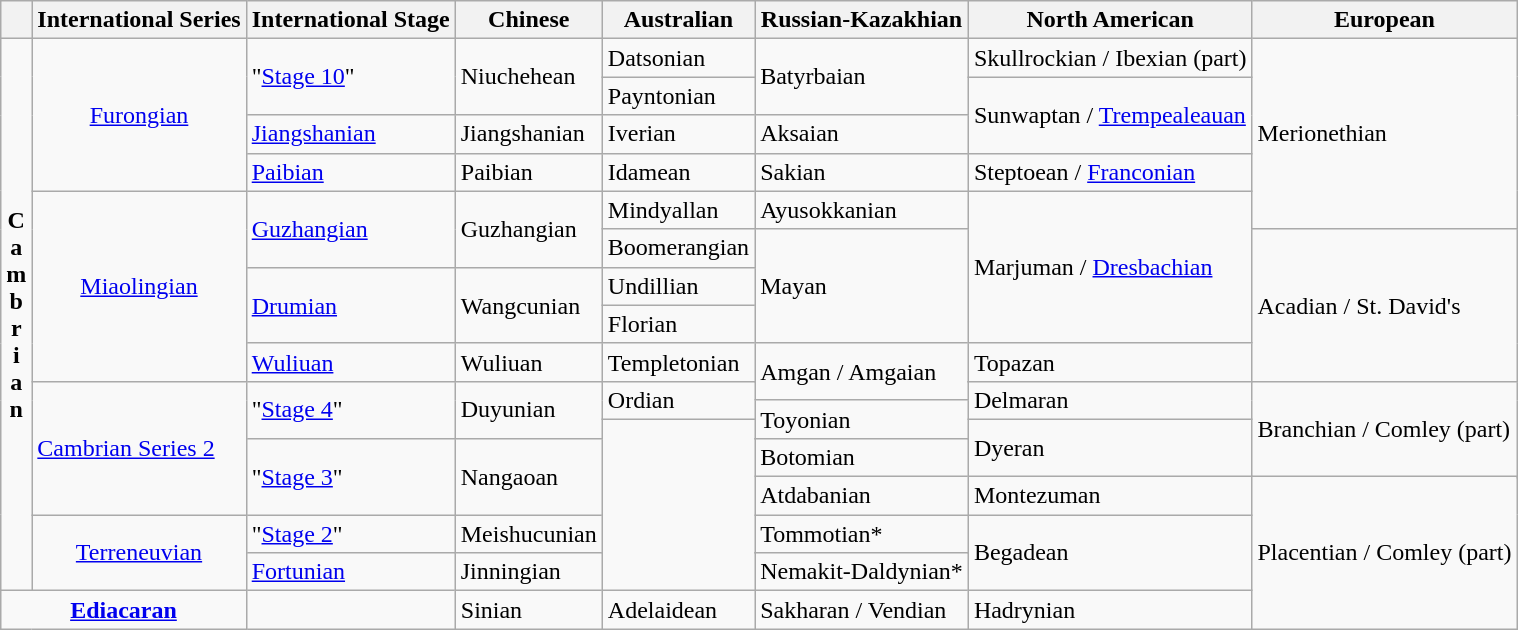<table class="wikitable">
<tr>
<th></th>
<th>International Series</th>
<th>International Stage</th>
<th>Chinese</th>
<th>Australian</th>
<th>Russian-Kazakhian</th>
<th>North American</th>
<th>European</th>
</tr>
<tr>
<td rowspan="21" align="center"><strong>C<br>a<br>m<br>b<br>r<br>i<br>a<br>n</strong></td>
<td rowspan="5" align="center"><a href='#'>Furongian</a></td>
<td rowspan="2">"<a href='#'>Stage 10</a>"</td>
<td rowspan="2">Niuchehean</td>
<td>Datsonian</td>
<td rowspan="2">Batyrbaian</td>
<td>Skullrockian / Ibexian (part)</td>
<td rowspan="6">Merionethian</td>
</tr>
<tr>
<td>Payntonian</td>
<td rowspan="3">Sunwaptan / <a href='#'>Trempealeauan</a></td>
</tr>
<tr>
<td rowspan="2"><a href='#'>Jiangshanian</a></td>
<td rowspan="2">Jiangshanian</td>
<td rowspan="2">Iverian</td>
<td>Aksaian</td>
</tr>
<tr>
<td rowspan="2">Sakian</td>
</tr>
<tr>
<td><a href='#'>Paibian</a></td>
<td>Paibian</td>
<td>Idamean</td>
<td>Steptoean / <a href='#'>Franconian</a></td>
</tr>
<tr>
<td rowspan="6" align="center"><a href='#'>Miaolingian</a></td>
<td rowspan="2"><a href='#'>Guzhangian</a></td>
<td rowspan="2">Guzhangian</td>
<td>Mindyallan</td>
<td>Ayusokkanian</td>
<td rowspan="4">Marjuman / <a href='#'>Dresbachian</a></td>
</tr>
<tr>
<td>Boomerangian</td>
<td rowspan="3">Mayan</td>
<td rowspan="5">Acadian / St. David's</td>
</tr>
<tr>
<td rowspan="2"><a href='#'>Drumian</a></td>
<td rowspan="2">Wangcunian</td>
<td>Undillian</td>
</tr>
<tr>
<td>Florian</td>
</tr>
<tr>
<td rowspan="2"><a href='#'>Wuliuan</a></td>
<td rowspan="2">Wuliuan</td>
<td>Templetonian</td>
<td rowspan="3">Amgan / Amgaian</td>
<td>Topazan</td>
</tr>
<tr>
<td rowspan="3">Ordian</td>
<td rowspan="3">Delmaran</td>
</tr>
<tr>
<td rowspan="7"><a href='#'>Cambrian Series 2</a></td>
<td rowspan="4">"<a href='#'>Stage 4</a>"</td>
<td rowspan="4">Duyunian</td>
<td rowspan="6">Branchian / Comley (part)</td>
</tr>
<tr>
<td rowspan="2">Toyonian</td>
</tr>
<tr>
<td rowspan="8"></td>
<td rowspan="3">Dyeran</td>
</tr>
<tr>
<td rowspan="2">Botomian</td>
</tr>
<tr>
<td rowspan="3">"<a href='#'>Stage 3</a>"</td>
<td rowspan="3">Nangaoan</td>
</tr>
<tr>
<td rowspan="2">Atdabanian</td>
<td rowspan="2">Montezuman</td>
</tr>
<tr>
<td rowspan="5">Placentian / Comley (part)</td>
</tr>
<tr>
<td rowspan="3" align="center"><a href='#'>Terreneuvian</a></td>
<td rowspan="2">"<a href='#'>Stage 2</a>"</td>
<td>Meishucunian</td>
<td>Tommotian*</td>
<td rowspan="3">Begadean</td>
</tr>
<tr>
<td rowspan="2">Jinningian</td>
<td rowspan="2">Nemakit-Daldynian*</td>
</tr>
<tr>
<td><a href='#'>Fortunian</a></td>
</tr>
<tr>
<td colspan="2" align="center"><strong><a href='#'>Ediacaran</a></strong></td>
<td></td>
<td>Sinian</td>
<td>Adelaidean</td>
<td>Sakharan / Vendian</td>
<td>Hadrynian</td>
</tr>
</table>
